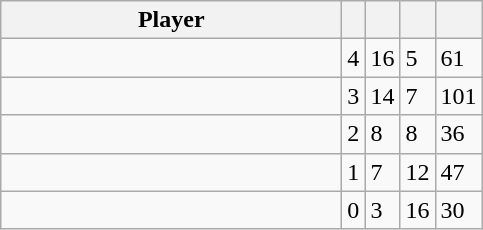<table class="wikitable">
<tr>
<th>Player</th>
<th></th>
<th></th>
<th></th>
<th></th>
</tr>
<tr>
<td width="220"><strong></strong></td>
<td>4</td>
<td>16</td>
<td>5</td>
<td>61</td>
</tr>
<tr>
<td><strong></strong></td>
<td>3</td>
<td>14</td>
<td>7</td>
<td>101</td>
</tr>
<tr>
<td></td>
<td>2</td>
<td>8</td>
<td>8</td>
<td>36</td>
</tr>
<tr>
<td></td>
<td>1</td>
<td>7</td>
<td>12</td>
<td>47</td>
</tr>
<tr>
<td></td>
<td>0</td>
<td>3</td>
<td>16</td>
<td>30</td>
</tr>
</table>
